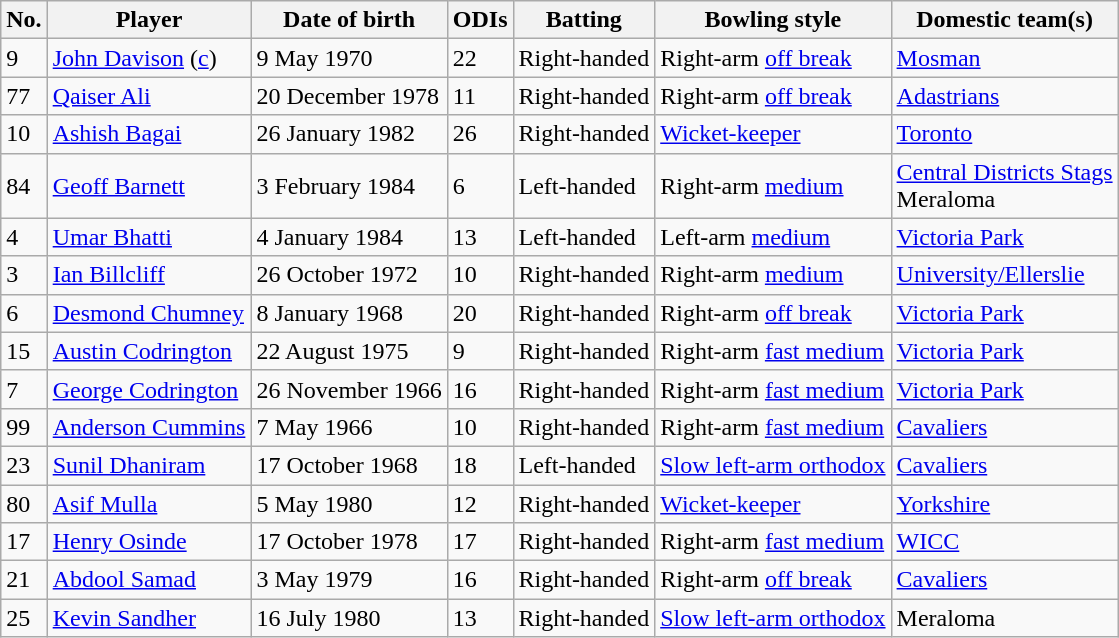<table class="wikitable">
<tr>
<th>No.</th>
<th>Player</th>
<th>Date of birth</th>
<th>ODIs</th>
<th>Batting</th>
<th>Bowling style</th>
<th>Domestic team(s)</th>
</tr>
<tr>
<td>9</td>
<td><a href='#'>John Davison</a> (<a href='#'>c</a>)</td>
<td>9 May 1970</td>
<td>22</td>
<td>Right-handed</td>
<td>Right-arm <a href='#'>off break</a></td>
<td><a href='#'>Mosman</a></td>
</tr>
<tr>
<td>77</td>
<td><a href='#'>Qaiser Ali</a></td>
<td>20 December 1978</td>
<td>11</td>
<td>Right-handed</td>
<td>Right-arm <a href='#'>off break</a></td>
<td><a href='#'>Adastrians</a></td>
</tr>
<tr>
<td>10</td>
<td><a href='#'>Ashish Bagai</a></td>
<td>26 January 1982</td>
<td>26</td>
<td>Right-handed</td>
<td><a href='#'>Wicket-keeper</a></td>
<td><a href='#'>Toronto</a></td>
</tr>
<tr>
<td>84</td>
<td><a href='#'>Geoff Barnett</a></td>
<td>3 February 1984</td>
<td>6</td>
<td>Left-handed</td>
<td>Right-arm <a href='#'>medium</a></td>
<td><a href='#'>Central Districts Stags</a><br>Meraloma</td>
</tr>
<tr>
<td>4</td>
<td><a href='#'>Umar Bhatti</a></td>
<td>4 January 1984</td>
<td>13</td>
<td>Left-handed</td>
<td>Left-arm <a href='#'>medium</a></td>
<td><a href='#'>Victoria Park</a></td>
</tr>
<tr>
<td>3</td>
<td><a href='#'>Ian Billcliff</a></td>
<td>26 October 1972</td>
<td>10</td>
<td>Right-handed</td>
<td>Right-arm <a href='#'>medium</a></td>
<td><a href='#'>University/Ellerslie</a></td>
</tr>
<tr>
<td>6</td>
<td><a href='#'>Desmond Chumney</a></td>
<td>8 January 1968</td>
<td>20</td>
<td>Right-handed</td>
<td>Right-arm <a href='#'>off break</a></td>
<td><a href='#'>Victoria Park</a></td>
</tr>
<tr>
<td>15</td>
<td><a href='#'>Austin Codrington</a></td>
<td>22 August 1975</td>
<td>9</td>
<td>Right-handed</td>
<td>Right-arm <a href='#'>fast medium</a></td>
<td><a href='#'>Victoria Park</a></td>
</tr>
<tr>
<td>7</td>
<td><a href='#'>George Codrington</a></td>
<td>26 November 1966</td>
<td>16</td>
<td>Right-handed</td>
<td>Right-arm <a href='#'>fast medium</a></td>
<td><a href='#'>Victoria Park</a></td>
</tr>
<tr>
<td>99</td>
<td><a href='#'>Anderson Cummins</a></td>
<td>7 May 1966</td>
<td>10</td>
<td>Right-handed</td>
<td>Right-arm <a href='#'>fast medium</a></td>
<td><a href='#'>Cavaliers</a></td>
</tr>
<tr>
<td>23</td>
<td><a href='#'>Sunil Dhaniram</a></td>
<td>17 October 1968</td>
<td>18</td>
<td>Left-handed</td>
<td><a href='#'>Slow left-arm orthodox</a></td>
<td><a href='#'>Cavaliers</a></td>
</tr>
<tr>
<td>80</td>
<td><a href='#'>Asif Mulla</a></td>
<td>5 May 1980</td>
<td>12</td>
<td>Right-handed</td>
<td><a href='#'>Wicket-keeper</a></td>
<td><a href='#'>Yorkshire</a></td>
</tr>
<tr>
<td>17</td>
<td><a href='#'>Henry Osinde</a></td>
<td>17 October 1978</td>
<td>17</td>
<td>Right-handed</td>
<td>Right-arm <a href='#'>fast medium</a></td>
<td><a href='#'>WICC</a></td>
</tr>
<tr>
<td>21</td>
<td><a href='#'>Abdool Samad</a></td>
<td>3 May 1979</td>
<td>16</td>
<td>Right-handed</td>
<td>Right-arm <a href='#'>off break</a></td>
<td><a href='#'>Cavaliers</a></td>
</tr>
<tr>
<td>25</td>
<td><a href='#'>Kevin Sandher</a></td>
<td>16 July 1980</td>
<td>13</td>
<td>Right-handed</td>
<td><a href='#'>Slow left-arm orthodox</a></td>
<td>Meraloma</td>
</tr>
</table>
